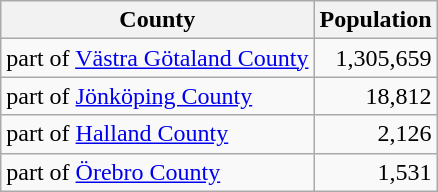<table class = "wikitable">
<tr>
<th>County</th>
<th>Population</th>
</tr>
<tr align=right>
<td align=left>part of <a href='#'>Västra Götaland County</a></td>
<td>1,305,659</td>
</tr>
<tr align=right>
<td align=left>part of <a href='#'>Jönköping County</a></td>
<td>18,812</td>
</tr>
<tr align=right>
<td align=left>part of <a href='#'>Halland County</a></td>
<td>2,126</td>
</tr>
<tr align=right>
<td align=left>part of <a href='#'>Örebro County</a></td>
<td>1,531</td>
</tr>
</table>
